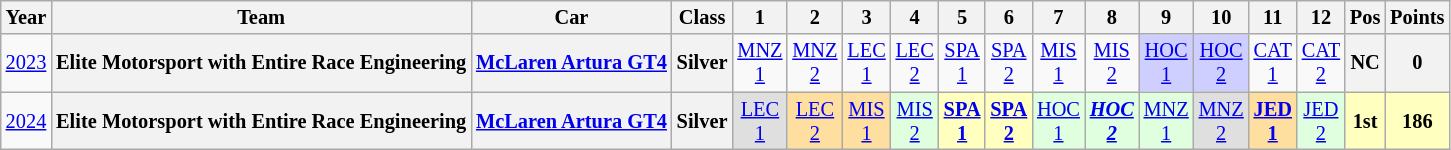<table class="wikitable" style="text-align:center; font-size:85%">
<tr>
<th>Year</th>
<th>Team</th>
<th>Car</th>
<th>Class</th>
<th>1</th>
<th>2</th>
<th>3</th>
<th>4</th>
<th>5</th>
<th>6</th>
<th>7</th>
<th>8</th>
<th>9</th>
<th>10</th>
<th>11</th>
<th>12</th>
<th>Pos</th>
<th>Points</th>
</tr>
<tr>
<td><a href='#'>2023</a></td>
<th nowrap>Elite Motorsport with Entire Race Engineering</th>
<th nowrap><a href='#'>McLaren Artura GT4</a></th>
<th>Silver</th>
<td style="background:#;"><a href='#'>MNZ<br>1</a></td>
<td style="background:#;"><a href='#'>MNZ<br>2</a></td>
<td style="background:#;"><a href='#'>LEC<br>1</a></td>
<td style="background:#;"><a href='#'>LEC<br>2</a></td>
<td style="background:#;"><a href='#'>SPA<br>1</a></td>
<td style="background:#;"><a href='#'>SPA<br>2</a></td>
<td style="background:#;"><a href='#'>MIS<br>1</a></td>
<td style="background:#;"><a href='#'>MIS<br>2</a></td>
<td style="background:#CFCFFF;"><a href='#'>HOC<br>1</a><br></td>
<td style="background:#CFCFFF;"><a href='#'>HOC<br>2</a><br></td>
<td style="background:#;"><a href='#'>CAT<br>1</a></td>
<td style="background:#;"><a href='#'>CAT<br>2</a></td>
<th>NC</th>
<th>0</th>
</tr>
<tr>
<td><a href='#'>2024</a></td>
<th nowrap>Elite Motorsport with Entire Race Engineering</th>
<th nowrap><a href='#'>McLaren Artura GT4</a></th>
<th>Silver</th>
<td style="background:#DFDFDF;"><a href='#'>LEC<br>1</a><br></td>
<td style="background:#FFDF9F;"><a href='#'>LEC<br>2</a><br></td>
<td style="background:#FFDF9F;"><a href='#'>MIS<br>1</a><br></td>
<td style="background:#DFFFDF;"><a href='#'>MIS<br>2</a><br></td>
<td style="background:#FFFFBF;"><strong><a href='#'>SPA<br>1</a></strong><br></td>
<td style="background:#FFFFBF;"><strong><a href='#'>SPA<br>2</a></strong><br></td>
<td style="background:#DFFFDF;"><a href='#'>HOC<br>1</a><br></td>
<td style="background:#DFFFDF;"><strong><em><a href='#'>HOC<br>2</a></em></strong><br></td>
<td style="background:#DFFFDF;"><a href='#'>MNZ<br>1</a><br></td>
<td style="background:#DFDFDF;"><a href='#'>MNZ<br>2</a><br></td>
<td style="background:#FFDF9F;"><strong><a href='#'>JED<br>1</a></strong><br></td>
<td style="background:#DFFFDF;"><a href='#'>JED<br>2</a><br></td>
<th style="background:#FFFFBF;">1st</th>
<th style="background:#FFFFBF;">186</th>
</tr>
</table>
